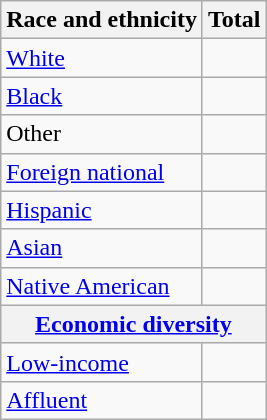<table class="wikitable floatright sortable collapsible"; text-align:right; font-size:80%;">
<tr>
<th>Race and ethnicity</th>
<th colspan="2" data-sort-type=number>Total</th>
</tr>
<tr>
<td><a href='#'>White</a></td>
<td align=right></td>
</tr>
<tr>
<td><a href='#'>Black</a></td>
<td align=right></td>
</tr>
<tr>
<td>Other</td>
<td align=right></td>
</tr>
<tr>
<td><a href='#'>Foreign national</a></td>
<td align=right></td>
</tr>
<tr>
<td><a href='#'>Hispanic</a></td>
<td align=right></td>
</tr>
<tr>
<td><a href='#'>Asian</a></td>
<td align=right></td>
</tr>
<tr>
<td><a href='#'>Native American</a></td>
<td align=right></td>
</tr>
<tr>
<th colspan="4" data-sort-type=number><a href='#'>Economic diversity</a></th>
</tr>
<tr>
<td><a href='#'>Low-income</a></td>
<td align=right></td>
</tr>
<tr>
<td><a href='#'>Affluent</a></td>
<td align=right></td>
</tr>
</table>
